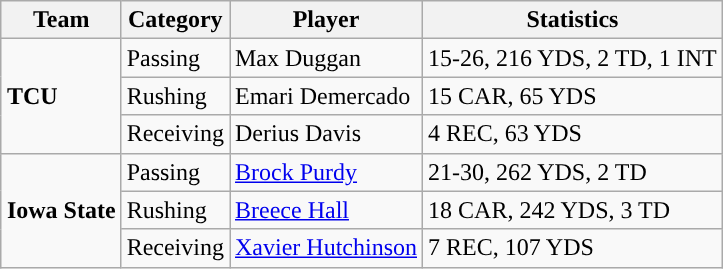<table class="wikitable" style="float: right;">
<tr>
<th>Team</th>
<th>Category</th>
<th>Player</th>
<th>Statistics</th>
</tr>
<tr>
<td rowspan=3><strong>TCU</strong></td>
<td>Passing</td>
<td>Max Duggan</td>
<td>15-26, 216 YDS, 2 TD, 1 INT</td>
</tr>
<tr>
<td>Rushing</td>
<td>Emari Demercado</td>
<td>15 CAR, 65 YDS</td>
</tr>
<tr>
<td>Receiving</td>
<td>Derius Davis</td>
<td>4 REC, 63 YDS</td>
</tr>
<tr>
<td rowspan=3><strong>Iowa State</strong></td>
<td>Passing</td>
<td><a href='#'>Brock Purdy</a></td>
<td>21-30, 262 YDS, 2 TD</td>
</tr>
<tr>
<td>Rushing</td>
<td><a href='#'>Breece Hall</a></td>
<td>18 CAR, 242 YDS, 3 TD</td>
</tr>
<tr>
<td>Receiving</td>
<td><a href='#'>Xavier Hutchinson</a></td>
<td>7 REC, 107 YDS</td>
</tr>
</table>
